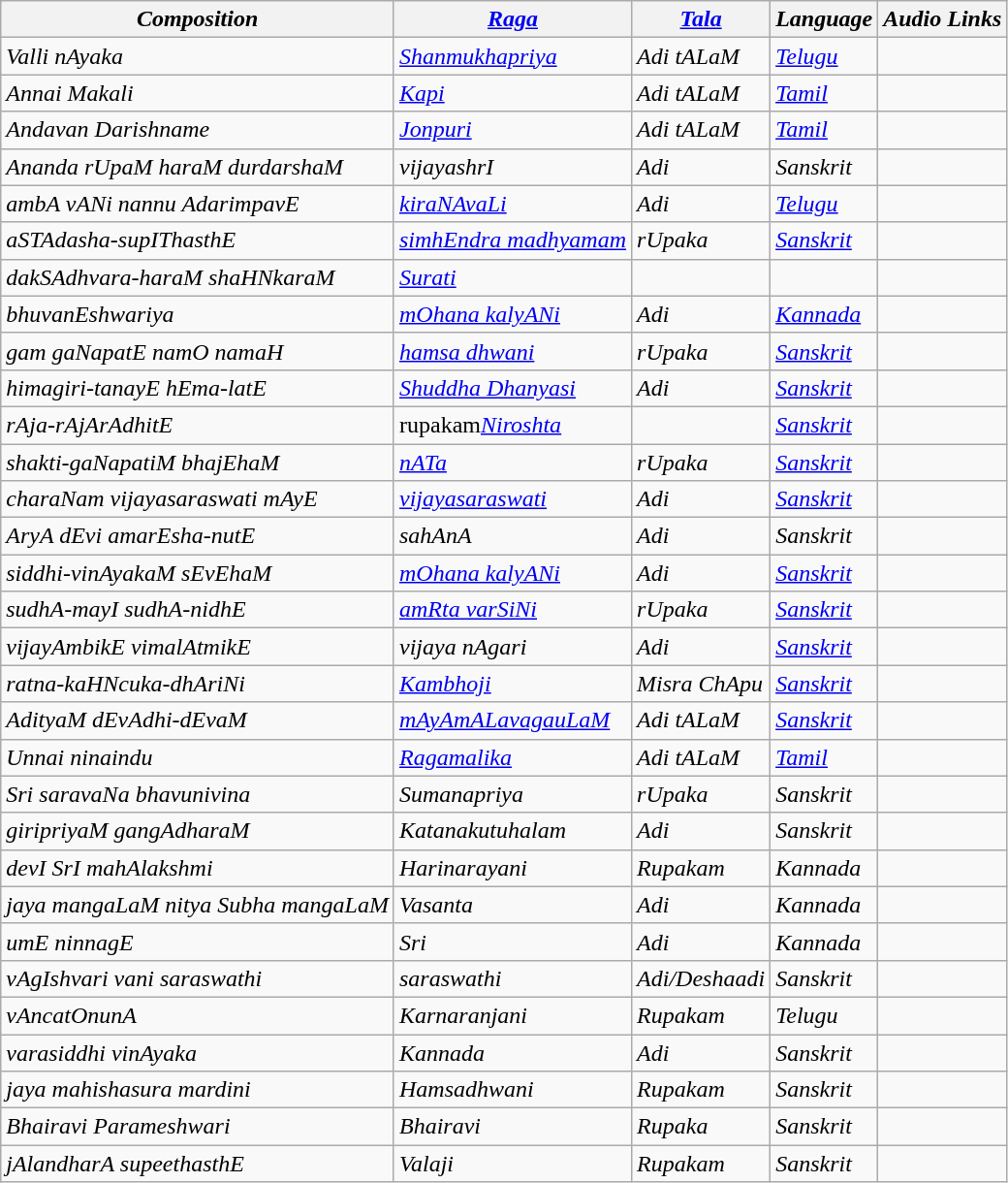<table class="wikitable">
<tr>
<th><em>Composition</em></th>
<th><em><a href='#'>Raga</a></em></th>
<th><em><a href='#'>Tala</a></em></th>
<th><em>Language</em></th>
<th><em>Audio Links</em></th>
</tr>
<tr>
<td><em>Valli nAyaka</em></td>
<td><em><a href='#'>Shanmukhapriya</a></em></td>
<td><em>Adi tALaM</em></td>
<td><em><a href='#'>Telugu</a></em></td>
<td></td>
</tr>
<tr>
<td><em>Annai Makali</em></td>
<td><em><a href='#'>Kapi</a></em></td>
<td><em>Adi tALaM</em></td>
<td><em><a href='#'>Tamil</a></em></td>
<td></td>
</tr>
<tr>
<td><em>Andavan Darishname</em></td>
<td><em><a href='#'>Jonpuri</a></em></td>
<td><em>Adi tALaM</em></td>
<td><em><a href='#'>Tamil</a></em></td>
<td></td>
</tr>
<tr>
<td><em>Ananda rUpaM haraM durdarshaM</em></td>
<td><em>vijayashrI</em></td>
<td><em>Adi</em></td>
<td><em>Sanskrit</em></td>
<td></td>
</tr>
<tr>
<td><em>ambA vANi nannu AdarimpavE</em></td>
<td><em><a href='#'>kiraNAvaLi</a></em></td>
<td><em>Adi</em></td>
<td><em><a href='#'>Telugu</a></em></td>
<td></td>
</tr>
<tr>
<td><em>aSTAdasha-supIThasthE</em></td>
<td><em><a href='#'>simhEndra madhyamam</a></em></td>
<td><em>rUpaka</em></td>
<td><em><a href='#'>Sanskrit</a></em></td>
<td></td>
</tr>
<tr>
<td><em>dakSAdhvara-haraM shaHNkaraM</em></td>
<td><em><a href='#'>Surati</a></em></td>
<td></td>
<td></td>
<td></td>
</tr>
<tr>
<td><em>bhuvanEshwariya</em></td>
<td><em><a href='#'>mOhana kalyANi</a></em></td>
<td><em>Adi</em></td>
<td><em><a href='#'>Kannada</a></em></td>
<td></td>
</tr>
<tr>
<td><em>gam gaNapatE namO namaH</em></td>
<td><em><a href='#'>hamsa dhwani</a></em></td>
<td><em>rUpaka</em></td>
<td><em><a href='#'>Sanskrit</a></em></td>
<td></td>
</tr>
<tr>
<td><em>himagiri-tanayE hEma-latE</em></td>
<td><em><a href='#'>Shuddha Dhanyasi</a></em></td>
<td><em>Adi</em></td>
<td><em><a href='#'>Sanskrit</a></em></td>
<td></td>
</tr>
<tr>
<td><em>rAja-rAjArAdhitE</em></td>
<td>rupakam<em><a href='#'>Niroshta</a></em></td>
<td></td>
<td><em><a href='#'>Sanskrit</a></em></td>
<td></td>
</tr>
<tr>
<td><em>shakti-gaNapatiM bhajEhaM</em></td>
<td><em><a href='#'>nATa</a></em></td>
<td><em>rUpaka</em></td>
<td><em><a href='#'>Sanskrit</a></em></td>
<td></td>
</tr>
<tr>
<td><em>charaNam vijayasaraswati mAyE</em></td>
<td><em><a href='#'>vijayasaraswati</a></em></td>
<td><em>Adi</em></td>
<td><em><a href='#'>Sanskrit</a></em></td>
<td></td>
</tr>
<tr>
<td><em>AryA dEvi amarEsha-nutE</em></td>
<td><em>sahAnA</em></td>
<td><em>Adi</em></td>
<td><em>Sanskrit</em></td>
<td></td>
</tr>
<tr>
<td><em>siddhi-vinAyakaM sEvEhaM</em></td>
<td><em><a href='#'>mOhana kalyANi</a></em></td>
<td><em>Adi</em></td>
<td><em><a href='#'>Sanskrit</a></em></td>
<td></td>
</tr>
<tr>
<td><em>sudhA-mayI sudhA-nidhE</em></td>
<td><em><a href='#'>amRta varSiNi</a></em></td>
<td><em>rUpaka</em></td>
<td><em><a href='#'>Sanskrit</a></em></td>
<td></td>
</tr>
<tr>
<td><em>vijayAmbikE vimalAtmikE</em></td>
<td><em>vijaya nAgari</em></td>
<td><em>Adi</em></td>
<td><em><a href='#'>Sanskrit</a></em></td>
<td></td>
</tr>
<tr>
<td><em>ratna-kaHNcuka-dhAriNi</em></td>
<td><em><a href='#'>Kambhoji</a></em></td>
<td><em>Misra ChApu</em></td>
<td><em><a href='#'>Sanskrit</a></em></td>
<td></td>
</tr>
<tr>
<td><em>AdityaM dEvAdhi-dEvaM</em></td>
<td><em><a href='#'>mAyAmALavagauLaM</a></em></td>
<td><em>Adi tALaM</em></td>
<td><em><a href='#'>Sanskrit</a></em></td>
<td></td>
</tr>
<tr>
<td><em>Unnai ninaindu</em></td>
<td><em><a href='#'>Ragamalika</a></em></td>
<td><em>Adi tALaM</em></td>
<td><em><a href='#'>Tamil</a></em></td>
<td></td>
</tr>
<tr 'Annai Makali>
<td><em>Sri saravaNa bhavunivina</em></td>
<td><em>Sumanapriya</em></td>
<td><em>rUpaka</em></td>
<td><em>Sanskrit</em></td>
<td></td>
</tr>
<tr>
<td><em>giripriyaM gangAdharaM</em></td>
<td><em>Katanakutuhalam</em></td>
<td><em>Adi</em></td>
<td><em>Sanskrit</em></td>
<td></td>
</tr>
<tr>
<td><em>devI SrI mahAlakshmi</em></td>
<td><em>Harinarayani</em></td>
<td><em>Rupakam</em></td>
<td><em>Kannada</em></td>
<td></td>
</tr>
<tr>
<td><em>jaya mangaLaM nitya Subha mangaLaM</em></td>
<td><em>Vasanta</em></td>
<td><em>Adi</em></td>
<td><em>Kannada</em></td>
<td></td>
</tr>
<tr>
<td><em>umE ninnagE</em></td>
<td><em>Sri</em></td>
<td><em>Adi</em></td>
<td><em>Kannada</em></td>
<td></td>
</tr>
<tr>
<td><em>vAgIshvari vani saraswathi</em></td>
<td><em>saraswathi</em></td>
<td><em>Adi/Deshaadi</em></td>
<td><em>Sanskrit</em></td>
<td></td>
</tr>
<tr>
<td><em>vAncatOnunA</em></td>
<td><em>Karnaranjani</em></td>
<td><em>Rupakam</em></td>
<td><em>Telugu</em></td>
<td></td>
</tr>
<tr>
<td><em>varasiddhi vinAyaka</em></td>
<td><em>Kannada</em></td>
<td><em>Adi</em></td>
<td><em>Sanskrit</em></td>
<td></td>
</tr>
<tr>
<td><em>jaya mahishasura mardini</em></td>
<td><em>Hamsadhwani</em></td>
<td><em>Rupakam</em></td>
<td><em>Sanskrit</em></td>
<td></td>
</tr>
<tr>
<td><em>Bhairavi Parameshwari</em></td>
<td><em>Bhairavi</em></td>
<td><em>Rupaka</em></td>
<td><em>Sanskrit</em></td>
<td></td>
</tr>
<tr>
<td><em>jAlandharA supeethasthE</em></td>
<td><em>Valaji</em></td>
<td><em>Rupakam </em></td>
<td><em>Sanskrit</em></td>
</tr>
</table>
